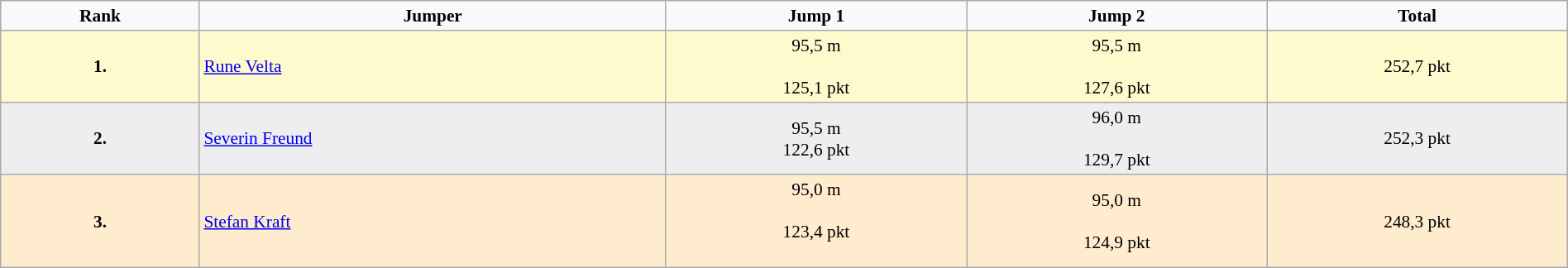<table border="2" cellpadding="3" cellspacing="2" style="margin: 1em 1em 1em 0; background: #f9f9f9; border: 1px #aaa solid; border-collapse: collapse; font-size: 89%; text-align: center; width:100%">
<tr>
<th>Rank</th>
<th>Jumper</th>
<th>Jump 1</th>
<th>Jump 2</th>
<th>Total</th>
</tr>
<tr bgcolor="FFFACD">
<td><strong>1.</strong></td>
<td align="left"><a href='#'>Rune Velta</a></td>
<td>95,5 m<br><br>125,1 pkt<br></td>
<td>95,5 m<br><br>127,6 pkt<br></td>
<td>252,7 pkt</td>
</tr>
<tr bgcolor="eeeeee">
<td><strong>2.</strong></td>
<td align="left"><a href='#'>Severin Freund</a></td>
<td>95,5 m<br>122,6 pkt<br></td>
<td>96,0 m<br><br>129,7 pkt<br></td>
<td>252,3 pkt</td>
</tr>
<tr bgcolor="ffebcd">
<td><strong>3.</strong></td>
<td align="left"><a href='#'>Stefan Kraft</a></td>
<td>95,0 m<br><br>123,4 pkt<br>
<br></td>
<td>95,0 m<br><br>124,9 pkt<br></td>
<td>248,3 pkt</td>
</tr>
</table>
